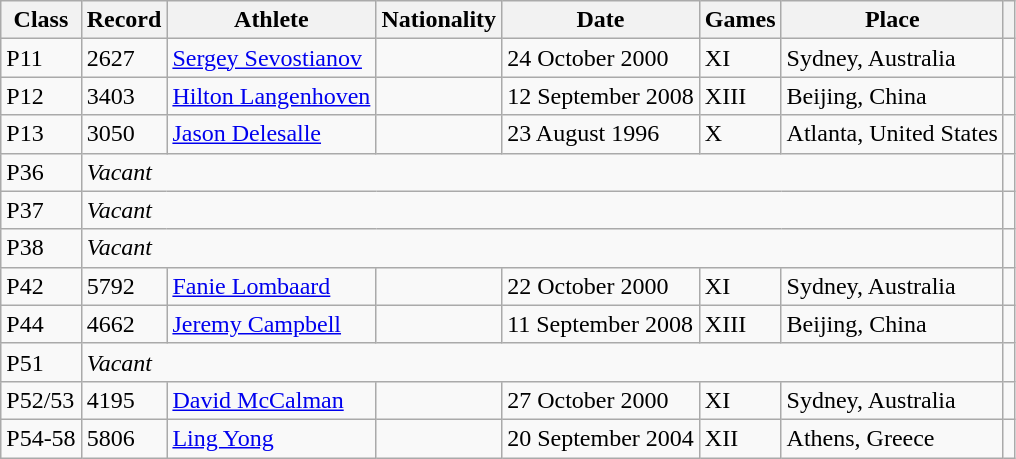<table class="wikitable">
<tr>
<th>Class</th>
<th>Record</th>
<th>Athlete</th>
<th>Nationality</th>
<th>Date</th>
<th>Games</th>
<th>Place</th>
<th></th>
</tr>
<tr>
<td>P11</td>
<td>2627</td>
<td><a href='#'>Sergey Sevostianov</a></td>
<td></td>
<td>24 October 2000</td>
<td>XI</td>
<td> Sydney, Australia</td>
<td></td>
</tr>
<tr>
<td>P12</td>
<td>3403</td>
<td><a href='#'>Hilton Langenhoven</a></td>
<td></td>
<td>12 September 2008</td>
<td>XIII</td>
<td> Beijing, China</td>
<td></td>
</tr>
<tr>
<td>P13</td>
<td>3050</td>
<td><a href='#'>Jason Delesalle</a></td>
<td></td>
<td>23 August 1996</td>
<td>X</td>
<td> Atlanta, United States</td>
<td></td>
</tr>
<tr>
<td>P36</td>
<td colspan="6"><em>Vacant</em></td>
<td></td>
</tr>
<tr>
<td>P37</td>
<td colspan="6"><em>Vacant</em></td>
<td></td>
</tr>
<tr>
<td>P38</td>
<td colspan="6"><em>Vacant</em></td>
<td></td>
</tr>
<tr>
<td>P42</td>
<td>5792</td>
<td><a href='#'>Fanie Lombaard</a></td>
<td></td>
<td>22 October 2000</td>
<td>XI</td>
<td> Sydney, Australia</td>
<td></td>
</tr>
<tr>
<td>P44</td>
<td>4662</td>
<td><a href='#'>Jeremy Campbell</a></td>
<td></td>
<td>11 September 2008</td>
<td>XIII</td>
<td> Beijing, China</td>
<td></td>
</tr>
<tr>
<td>P51</td>
<td colspan="6"><em>Vacant</em></td>
<td></td>
</tr>
<tr>
<td>P52/53</td>
<td>4195</td>
<td><a href='#'>David McCalman</a></td>
<td></td>
<td>27 October 2000</td>
<td>XI</td>
<td> Sydney, Australia</td>
<td></td>
</tr>
<tr>
<td>P54-58</td>
<td>5806</td>
<td><a href='#'>Ling Yong</a></td>
<td></td>
<td>20 September 2004</td>
<td>XII</td>
<td> Athens, Greece</td>
<td></td>
</tr>
</table>
